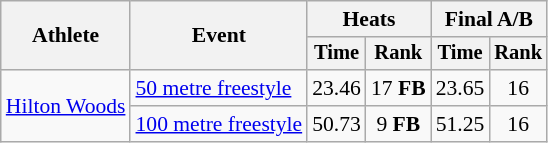<table class="wikitable" style="font-size:90%">
<tr>
<th rowspan="2">Athlete</th>
<th rowspan="2">Event</th>
<th colspan=2>Heats</th>
<th colspan=2>Final A/B</th>
</tr>
<tr style="font-size:95%">
<th>Time</th>
<th>Rank</th>
<th>Time</th>
<th>Rank</th>
</tr>
<tr align=center>
<td align=left rowspan=2><a href='#'>Hilton Woods</a></td>
<td align=left><a href='#'>50 metre freestyle</a></td>
<td>23.46</td>
<td>17 <strong>FB</strong></td>
<td>23.65</td>
<td>16</td>
</tr>
<tr align=center>
<td align=left><a href='#'>100 metre freestyle</a></td>
<td>50.73</td>
<td>9 <strong>FB</strong></td>
<td>51.25</td>
<td>16</td>
</tr>
</table>
